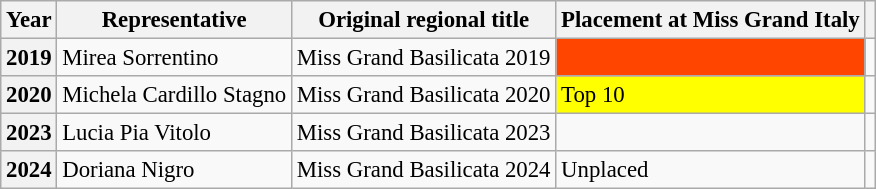<table class="wikitable defaultcenter col2left" style="font-size:95%;">
<tr>
<th>Year</th>
<th>Representative</th>
<th>Original regional title</th>
<th>Placement at Miss Grand Italy</th>
<th></th>
</tr>
<tr>
<th>2019</th>
<td>Mirea Sorrentino</td>
<td>Miss Grand Basilicata 2019</td>
<td bgcolor=orangered></td>
<td></td>
</tr>
<tr>
<th>2020</th>
<td>Michela Cardillo Stagno</td>
<td>Miss Grand Basilicata 2020</td>
<td bgcolor=yellow>Top 10</td>
<td></td>
</tr>
<tr>
<th>2023</th>
<td>Lucia Pia Vitolo</td>
<td>Miss Grand Basilicata 2023</td>
<td></td>
<td></td>
</tr>
<tr>
<th>2024</th>
<td>Doriana Nigro</td>
<td>Miss Grand Basilicata 2024</td>
<td>Unplaced</td>
<td></td>
</tr>
</table>
